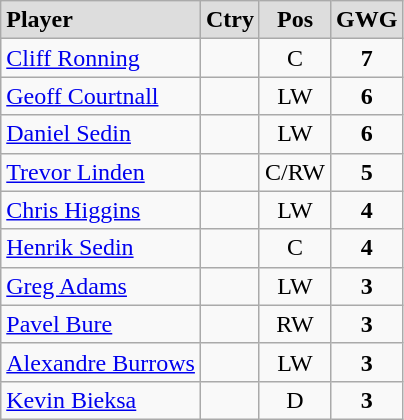<table class="wikitable">
<tr align="center" style="font-weight:bold; background-color:#dddddd;" |>
<td align="left">Player</td>
<td>Ctry</td>
<td>Pos</td>
<td>GWG</td>
</tr>
<tr align="center">
<td align="left"><a href='#'>Cliff Ronning</a></td>
<td></td>
<td>C</td>
<td><strong>7</strong></td>
</tr>
<tr align="center">
<td align="left"><a href='#'>Geoff Courtnall</a></td>
<td></td>
<td>LW</td>
<td><strong>6</strong></td>
</tr>
<tr align="center">
<td align="left"><a href='#'>Daniel Sedin</a></td>
<td></td>
<td>LW</td>
<td><strong>6</strong></td>
</tr>
<tr align="center">
<td align="left"><a href='#'>Trevor Linden</a></td>
<td></td>
<td>C/RW</td>
<td><strong>5</strong></td>
</tr>
<tr align="center">
<td align="left"><a href='#'>Chris Higgins</a></td>
<td></td>
<td>LW</td>
<td><strong>4</strong></td>
</tr>
<tr align="center">
<td align="left"><a href='#'>Henrik Sedin</a></td>
<td></td>
<td>C</td>
<td><strong>4</strong></td>
</tr>
<tr align="center">
<td align="left"><a href='#'>Greg Adams</a></td>
<td></td>
<td>LW</td>
<td><strong>3</strong></td>
</tr>
<tr align="center">
<td align="left"><a href='#'>Pavel Bure</a></td>
<td></td>
<td>RW</td>
<td><strong>3</strong></td>
</tr>
<tr align="center">
<td align="left"><a href='#'>Alexandre Burrows</a></td>
<td></td>
<td>LW</td>
<td><strong>3</strong></td>
</tr>
<tr align="center">
<td align="left"><a href='#'>Kevin Bieksa</a></td>
<td></td>
<td>D</td>
<td><strong>3</strong></td>
</tr>
</table>
